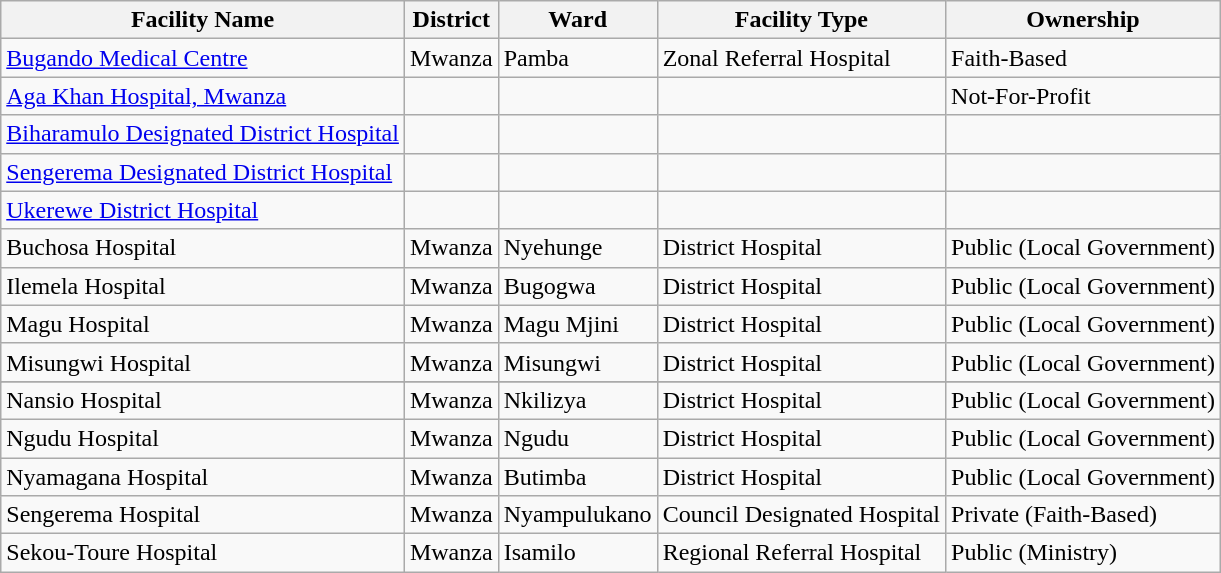<table class="wikitable sortable">
<tr>
<th>Facility Name</th>
<th>District</th>
<th>Ward</th>
<th>Facility Type</th>
<th>Ownership</th>
</tr>
<tr>
<td><a href='#'>Bugando Medical Centre</a></td>
<td>Mwanza</td>
<td>Pamba</td>
<td>Zonal Referral Hospital</td>
<td>Faith-Based</td>
</tr>
<tr>
<td><a href='#'>Aga Khan Hospital, Mwanza</a></td>
<td></td>
<td></td>
<td></td>
<td>Not-For-Profit</td>
</tr>
<tr>
<td><a href='#'>Biharamulo Designated District Hospital</a></td>
<td></td>
<td></td>
<td></td>
<td></td>
</tr>
<tr>
<td><a href='#'>Sengerema Designated District Hospital</a></td>
<td></td>
<td></td>
<td></td>
<td></td>
</tr>
<tr>
<td><a href='#'>Ukerewe District Hospital</a></td>
<td></td>
<td></td>
<td></td>
<td></td>
</tr>
<tr>
<td>Buchosa Hospital</td>
<td>Mwanza</td>
<td>Nyehunge</td>
<td>District Hospital</td>
<td>Public (Local Government)</td>
</tr>
<tr>
<td>Ilemela Hospital</td>
<td>Mwanza</td>
<td>Bugogwa</td>
<td>District Hospital</td>
<td>Public (Local Government)</td>
</tr>
<tr>
<td>Magu Hospital</td>
<td>Mwanza</td>
<td>Magu Mjini</td>
<td>District Hospital</td>
<td>Public (Local Government)</td>
</tr>
<tr>
<td>Misungwi Hospital</td>
<td>Mwanza</td>
<td>Misungwi</td>
<td>District Hospital</td>
<td>Public (Local Government)</td>
</tr>
<tr>
</tr>
<tr>
<td>Nansio Hospital</td>
<td>Mwanza</td>
<td>Nkilizya</td>
<td>District Hospital</td>
<td>Public (Local Government)</td>
</tr>
<tr>
<td>Ngudu Hospital</td>
<td>Mwanza</td>
<td>Ngudu</td>
<td>District Hospital</td>
<td>Public (Local Government)</td>
</tr>
<tr>
<td>Nyamagana Hospital</td>
<td>Mwanza</td>
<td>Butimba</td>
<td>District Hospital</td>
<td>Public (Local Government)</td>
</tr>
<tr>
<td>Sengerema Hospital</td>
<td>Mwanza</td>
<td>Nyampulukano</td>
<td>Council Designated Hospital</td>
<td>Private (Faith-Based)</td>
</tr>
<tr>
<td>Sekou-Toure Hospital</td>
<td>Mwanza</td>
<td>Isamilo</td>
<td>Regional Referral Hospital</td>
<td>Public (Ministry)</td>
</tr>
</table>
